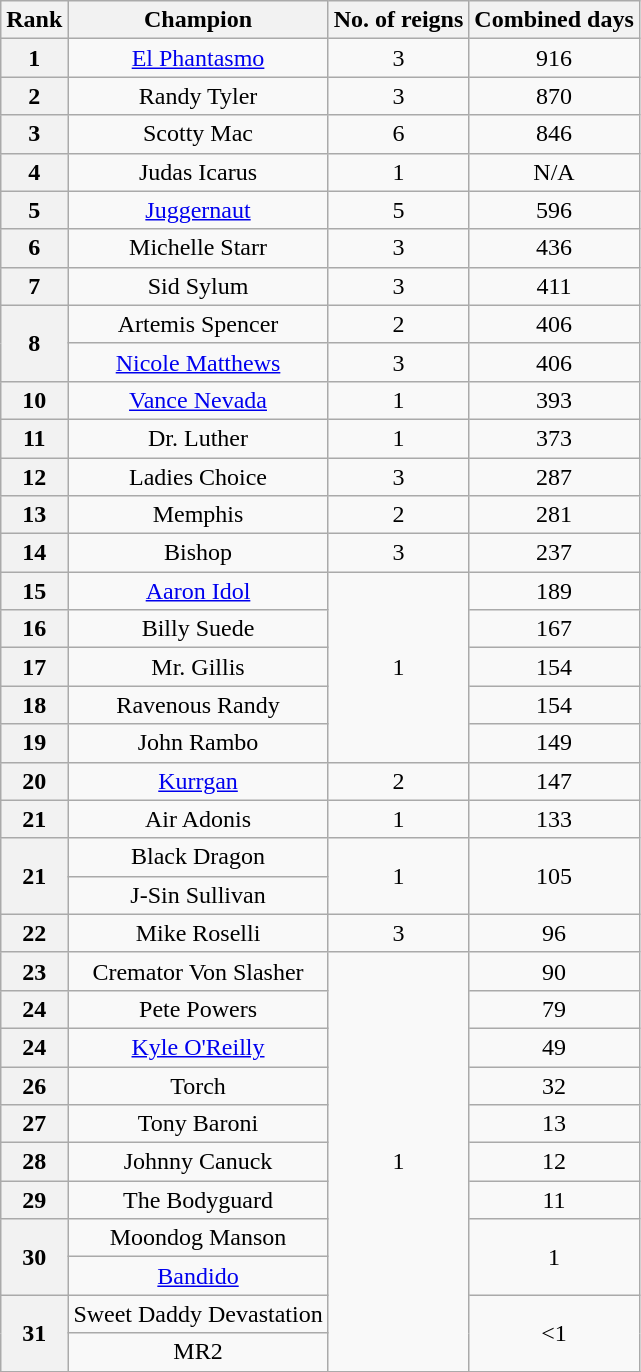<table class="wikitable sortable" style="text-align: center">
<tr>
<th>Rank</th>
<th>Champion</th>
<th>No. of reigns</th>
<th>Combined days</th>
</tr>
<tr>
<th>1</th>
<td><a href='#'>El Phantasmo</a></td>
<td>3</td>
<td>916</td>
</tr>
<tr>
<th>2</th>
<td>Randy Tyler</td>
<td>3</td>
<td>870</td>
</tr>
<tr>
<th>3</th>
<td>Scotty Mac</td>
<td>6</td>
<td>846</td>
</tr>
<tr>
<th>4</th>
<td>Judas Icarus</td>
<td>1</td>
<td>N/A</td>
</tr>
<tr>
<th>5</th>
<td><a href='#'>Juggernaut</a></td>
<td>5</td>
<td>596</td>
</tr>
<tr>
<th>6</th>
<td>Michelle Starr</td>
<td>3</td>
<td>436</td>
</tr>
<tr>
<th>7</th>
<td>Sid Sylum</td>
<td>3</td>
<td>411</td>
</tr>
<tr>
<th rowspan=2>8</th>
<td>Artemis Spencer</td>
<td>2</td>
<td>406</td>
</tr>
<tr>
<td><a href='#'>Nicole Matthews</a></td>
<td>3</td>
<td>406</td>
</tr>
<tr>
<th>10</th>
<td><a href='#'>Vance Nevada</a></td>
<td>1</td>
<td>393</td>
</tr>
<tr>
<th>11</th>
<td>Dr. Luther</td>
<td>1</td>
<td>373</td>
</tr>
<tr>
<th>12</th>
<td>Ladies Choice</td>
<td>3</td>
<td>287</td>
</tr>
<tr>
<th>13</th>
<td>Memphis</td>
<td>2</td>
<td>281</td>
</tr>
<tr>
<th>14</th>
<td>Bishop</td>
<td>3</td>
<td>237</td>
</tr>
<tr>
<th>15</th>
<td><a href='#'>Aaron Idol</a></td>
<td rowspan=5>1</td>
<td>189</td>
</tr>
<tr>
<th>16</th>
<td>Billy Suede</td>
<td>167</td>
</tr>
<tr>
<th>17</th>
<td>Mr. Gillis</td>
<td>154</td>
</tr>
<tr>
<th>18</th>
<td>Ravenous Randy</td>
<td>154</td>
</tr>
<tr>
<th>19</th>
<td>John Rambo</td>
<td>149</td>
</tr>
<tr>
<th>20</th>
<td><a href='#'>Kurrgan</a></td>
<td>2</td>
<td>147</td>
</tr>
<tr>
<th>21</th>
<td>Air Adonis</td>
<td>1</td>
<td>133</td>
</tr>
<tr>
<th rowspan=2>21</th>
<td>Black Dragon</td>
<td rowspan=2>1</td>
<td rowspan=2>105</td>
</tr>
<tr>
<td>J-Sin Sullivan</td>
</tr>
<tr>
<th>22</th>
<td>Mike Roselli</td>
<td>3</td>
<td>96</td>
</tr>
<tr>
<th>23</th>
<td>Cremator Von Slasher</td>
<td rowspan=13>1</td>
<td>90</td>
</tr>
<tr>
<th>24</th>
<td>Pete Powers</td>
<td>79</td>
</tr>
<tr>
<th>24</th>
<td><a href='#'>Kyle O'Reilly</a></td>
<td>49</td>
</tr>
<tr>
<th>26</th>
<td>Torch</td>
<td>32</td>
</tr>
<tr>
<th>27</th>
<td>Tony Baroni</td>
<td>13</td>
</tr>
<tr>
<th>28</th>
<td>Johnny Canuck</td>
<td>12</td>
</tr>
<tr>
<th>29</th>
<td>The Bodyguard</td>
<td>11</td>
</tr>
<tr>
<th Rowspan=2>30</th>
<td>Moondog Manson</td>
<td rowspan=2>1</td>
</tr>
<tr>
<td><a href='#'>Bandido</a></td>
</tr>
<tr>
<th Rowspan=2>31</th>
<td>Sweet Daddy Devastation</td>
<td rowspan=2><1</td>
</tr>
<tr>
<td>MR2</td>
</tr>
<tr>
</tr>
</table>
